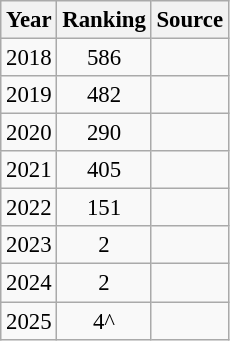<table class="wikitable" style="text-align:center; font-size: 95%;">
<tr>
<th>Year</th>
<th>Ranking</th>
<th>Source</th>
</tr>
<tr>
<td>2018</td>
<td>586</td>
<td></td>
</tr>
<tr>
<td>2019</td>
<td>482</td>
<td></td>
</tr>
<tr>
<td>2020</td>
<td>290</td>
<td></td>
</tr>
<tr>
<td>2021</td>
<td>405</td>
<td></td>
</tr>
<tr>
<td>2022</td>
<td>151</td>
<td></td>
</tr>
<tr>
<td>2023</td>
<td>2</td>
<td></td>
</tr>
<tr>
<td>2024</td>
<td>2</td>
<td></td>
</tr>
<tr>
<td>2025</td>
<td>4^</td>
<td></td>
</tr>
</table>
